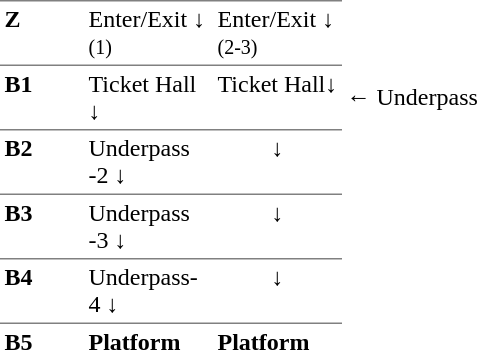<table border="0" cellspacing="0" cellpadding="3">
<tr>
<td style="border-top:solid 1px gray;" width="50" valign="top"><strong>Z</strong></td>
<td style="border-top:solid 1px gray;" width="80" valign="top">Enter/Exit ↓<br><small>(1)</small></td>
<td style="border-top:solid 1px gray;" width="80" valign="top">Enter/Exit ↓<br><small>(2-3)</small></td>
<td></td>
</tr>
<tr>
<td style="border-top:solid 1px gray;" width="50" valign="top"><strong>B1</strong></td>
<td style="border-top:solid 1px gray;" width="80" valign="top">Ticket Hall ↓</td>
<td style="border-top:solid 1px gray;" width="80" valign="top">Ticket Hall↓<br></td>
<td>← Underpass</td>
</tr>
<tr>
<td style="border-top:solid 1px gray;" width="50" valign="top"><strong>B2</strong></td>
<td style="border-top:solid 1px gray;" width="80" valign="top">Underpass -2 ↓</td>
<td style="border-top:solid 1px gray;text-align:center;" width="80" valign="top">↓</td>
<td></td>
</tr>
<tr>
<td style="border-top:solid 1px gray;" width="50" valign="top"><strong>B3</strong></td>
<td style="border-top:solid 1px gray;" width="80" valign="top">Underpass -3 ↓</td>
<td style="border-top:solid 1px gray;text-align:center;" width="80" valign="top">↓</td>
<td></td>
</tr>
<tr>
<td style="border-top:solid 1px gray;" width="50" valign="top"><strong>B4</strong></td>
<td style="border-top:solid 1px gray;" width="80" valign="top">Underpass-4 ↓</td>
<td style="border-top:solid 1px gray;text-align:center;" width="80" valign="top">↓</td>
<td></td>
</tr>
<tr>
<td style="border-top:solid 1px gray;" width="50" valign="top"><strong>B5</strong></td>
<td style="border-top:solid 1px gray;" width="80" valign="top"><strong>Platform</strong></td>
<td style="border-top:solid 1px gray;" width="80" valign="top"><strong>Platform</strong></td>
<td></td>
</tr>
</table>
